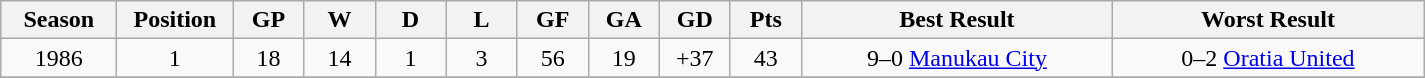<table class="wikitable sortable">
<tr>
<th width=70>Season</th>
<th width=70>Position</th>
<th width=40>GP</th>
<th width=40>W</th>
<th width=40>D</th>
<th width=40>L</th>
<th width=40>GF</th>
<th width=40>GA</th>
<th width=40>GD</th>
<th width=40>Pts</th>
<th width=200 class="unsortable">Best Result</th>
<th width=200 class="unsortable">Worst Result</th>
</tr>
<tr>
<td align=center>1986</td>
<td align=center>1</td>
<td align=center>18</td>
<td align=center>14</td>
<td align=center>1</td>
<td align=center>3</td>
<td align=center>56</td>
<td align=center>19</td>
<td align=center>+37</td>
<td align=center>43</td>
<td align=center>9–0 <a href='#'>Manukau City</a></td>
<td align=center>0–2 <a href='#'>Oratia United</a></td>
</tr>
<tr>
</tr>
</table>
